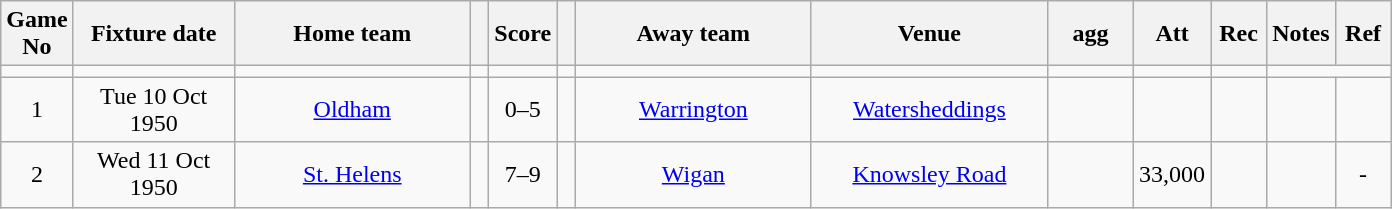<table class="wikitable" style="text-align:center;">
<tr>
<th width=20 abbr="No">Game No</th>
<th width=100 abbr="Date">Fixture date</th>
<th width=150 abbr="Home team">Home team</th>
<th width=5 abbr="space"></th>
<th width=20 abbr="Score">Score</th>
<th width=5 abbr="space"></th>
<th width=150 abbr="Away team">Away team</th>
<th width=150 abbr="Venue">Venue</th>
<th width=50 abbr="agg">agg</th>
<th width=30 abbr="Att">Att</th>
<th width=30 abbr="Rec">Rec</th>
<th width=20 abbr="Notes">Notes</th>
<th width=30 abbr="Ref">Ref</th>
</tr>
<tr>
<td></td>
<td></td>
<td></td>
<td></td>
<td></td>
<td></td>
<td></td>
<td></td>
<td></td>
<td></td>
<td></td>
</tr>
<tr>
<td>1</td>
<td>Tue 10 Oct 1950</td>
<td><a href='#'>Oldham</a></td>
<td></td>
<td>0–5</td>
<td></td>
<td><a href='#'>Warrington</a></td>
<td><a href='#'>Watersheddings</a></td>
<td></td>
<td></td>
<td></td>
<td></td>
<td></td>
</tr>
<tr>
<td>2</td>
<td>Wed 11 Oct 1950</td>
<td><a href='#'>St. Helens</a></td>
<td></td>
<td>7–9</td>
<td></td>
<td><a href='#'>Wigan</a></td>
<td><a href='#'>Knowsley Road</a></td>
<td></td>
<td>33,000</td>
<td></td>
<td></td>
<td>-</td>
</tr>
</table>
